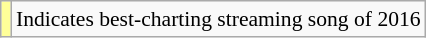<table class="wikitable" style="font-size:90%;">
<tr>
<td style="background:#ff9;"></td>
<td>Indicates best-charting streaming song of 2016</td>
</tr>
</table>
